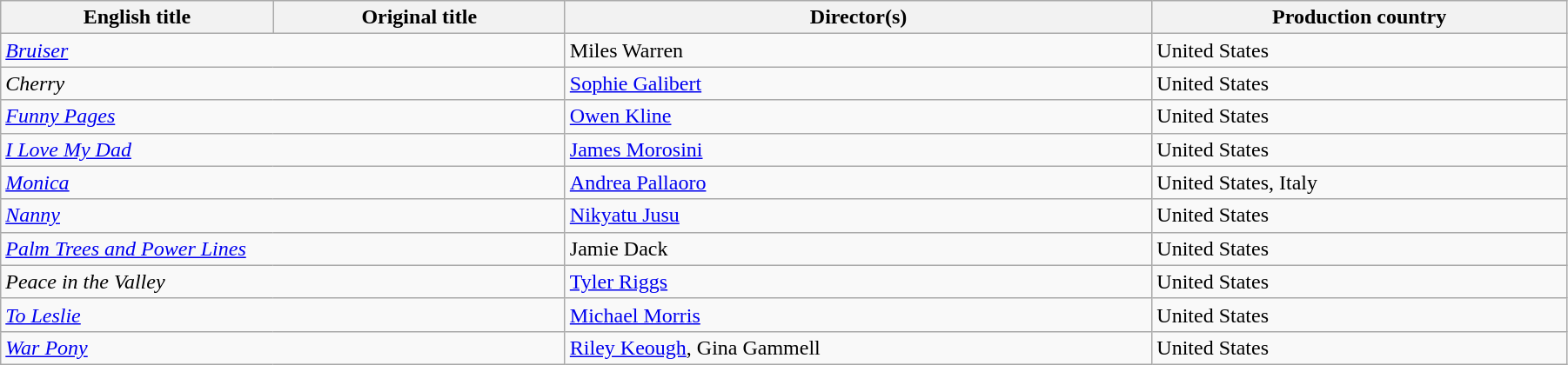<table class="wikitable" style="width:95%; margin-bottom:2px">
<tr>
<th>English title</th>
<th>Original title</th>
<th>Director(s)</th>
<th>Production country</th>
</tr>
<tr>
<td colspan="2"><em><a href='#'>Bruiser</a></em></td>
<td>Miles Warren</td>
<td>United States</td>
</tr>
<tr>
<td colspan="2"><em>Cherry</em></td>
<td><a href='#'>Sophie Galibert</a></td>
<td>United States</td>
</tr>
<tr>
<td colspan="2"><em><a href='#'>Funny Pages</a></em></td>
<td><a href='#'>Owen Kline</a></td>
<td>United States</td>
</tr>
<tr>
<td colspan="2"><em><a href='#'>I Love My Dad</a></em></td>
<td><a href='#'>James Morosini</a></td>
<td>United States</td>
</tr>
<tr>
<td colspan="2"><em><a href='#'>Monica</a></em></td>
<td><a href='#'>Andrea Pallaoro</a></td>
<td>United States, Italy</td>
</tr>
<tr>
<td colspan="2"><em><a href='#'>Nanny</a></em></td>
<td><a href='#'>Nikyatu Jusu</a></td>
<td>United States</td>
</tr>
<tr>
<td colspan="2"><em><a href='#'>Palm Trees and Power Lines</a></em></td>
<td>Jamie Dack</td>
<td>United States</td>
</tr>
<tr>
<td colspan="2"><em>Peace in the Valley</em></td>
<td><a href='#'>Tyler Riggs</a></td>
<td>United States</td>
</tr>
<tr>
<td colspan="2"><em><a href='#'>To Leslie</a></em></td>
<td><a href='#'>Michael Morris</a></td>
<td>United States</td>
</tr>
<tr>
<td colspan="2"><em><a href='#'>War Pony</a></em></td>
<td><a href='#'>Riley Keough</a>, Gina Gammell</td>
<td>United States</td>
</tr>
</table>
